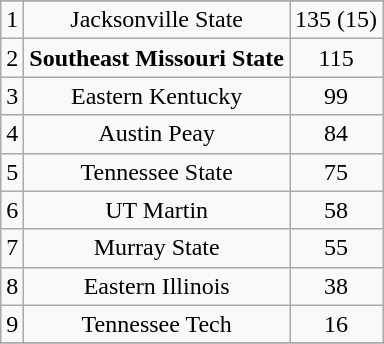<table class="wikitable">
<tr align="center">
</tr>
<tr align="center">
<td>1</td>
<td>Jacksonville State</td>
<td>135 (15)</td>
</tr>
<tr align="center">
<td>2</td>
<td><strong>Southeast Missouri State</strong></td>
<td>115</td>
</tr>
<tr align="center">
<td>3</td>
<td>Eastern Kentucky</td>
<td>99</td>
</tr>
<tr align="center">
<td>4</td>
<td>Austin Peay</td>
<td>84</td>
</tr>
<tr align="center">
<td>5</td>
<td>Tennessee State</td>
<td>75</td>
</tr>
<tr align="center">
<td>6</td>
<td>UT Martin</td>
<td>58</td>
</tr>
<tr align="center">
<td>7</td>
<td>Murray State</td>
<td>55</td>
</tr>
<tr align="center">
<td>8</td>
<td>Eastern Illinois</td>
<td>38</td>
</tr>
<tr align="center">
<td>9</td>
<td>Tennessee Tech</td>
<td>16</td>
</tr>
<tr>
</tr>
</table>
